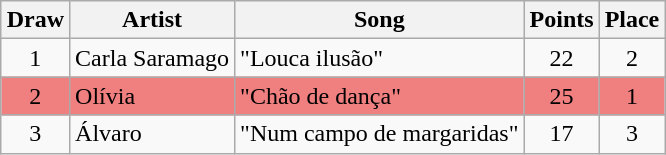<table class="sortable wikitable" style="margin: 1em auto 1em auto; text-align:center">
<tr>
<th>Draw</th>
<th>Artist</th>
<th>Song</th>
<th>Points</th>
<th>Place</th>
</tr>
<tr>
<td>1</td>
<td align="left">Carla Saramago</td>
<td align="left">"Louca ilusão"</td>
<td>22</td>
<td>2</td>
</tr>
<tr bgcolor="#F08080">
<td>2</td>
<td align="left">Olívia</td>
<td align="left">"Chão de dança"</td>
<td>25</td>
<td>1</td>
</tr>
<tr>
<td>3</td>
<td align="left">Álvaro</td>
<td align="left">"Num campo de margaridas"</td>
<td>17</td>
<td>3</td>
</tr>
</table>
